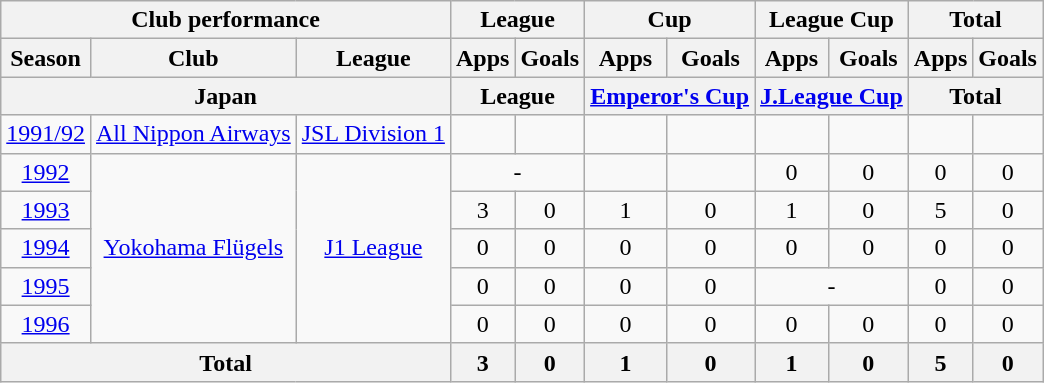<table class="wikitable" style="text-align:center;">
<tr>
<th colspan=3>Club performance</th>
<th colspan=2>League</th>
<th colspan=2>Cup</th>
<th colspan=2>League Cup</th>
<th colspan=2>Total</th>
</tr>
<tr>
<th>Season</th>
<th>Club</th>
<th>League</th>
<th>Apps</th>
<th>Goals</th>
<th>Apps</th>
<th>Goals</th>
<th>Apps</th>
<th>Goals</th>
<th>Apps</th>
<th>Goals</th>
</tr>
<tr>
<th colspan=3>Japan</th>
<th colspan=2>League</th>
<th colspan=2><a href='#'>Emperor's Cup</a></th>
<th colspan=2><a href='#'>J.League Cup</a></th>
<th colspan=2>Total</th>
</tr>
<tr>
<td><a href='#'>1991/92</a></td>
<td><a href='#'>All Nippon Airways</a></td>
<td><a href='#'>JSL Division 1</a></td>
<td></td>
<td></td>
<td></td>
<td></td>
<td></td>
<td></td>
<td></td>
<td></td>
</tr>
<tr>
<td><a href='#'>1992</a></td>
<td rowspan="5"><a href='#'>Yokohama Flügels</a></td>
<td rowspan="5"><a href='#'>J1 League</a></td>
<td colspan="2">-</td>
<td></td>
<td></td>
<td>0</td>
<td>0</td>
<td>0</td>
<td>0</td>
</tr>
<tr>
<td><a href='#'>1993</a></td>
<td>3</td>
<td>0</td>
<td>1</td>
<td>0</td>
<td>1</td>
<td>0</td>
<td>5</td>
<td>0</td>
</tr>
<tr>
<td><a href='#'>1994</a></td>
<td>0</td>
<td>0</td>
<td>0</td>
<td>0</td>
<td>0</td>
<td>0</td>
<td>0</td>
<td>0</td>
</tr>
<tr>
<td><a href='#'>1995</a></td>
<td>0</td>
<td>0</td>
<td>0</td>
<td>0</td>
<td colspan="2">-</td>
<td>0</td>
<td>0</td>
</tr>
<tr>
<td><a href='#'>1996</a></td>
<td>0</td>
<td>0</td>
<td>0</td>
<td>0</td>
<td>0</td>
<td>0</td>
<td>0</td>
<td>0</td>
</tr>
<tr>
<th colspan=3>Total</th>
<th>3</th>
<th>0</th>
<th>1</th>
<th>0</th>
<th>1</th>
<th>0</th>
<th>5</th>
<th>0</th>
</tr>
</table>
